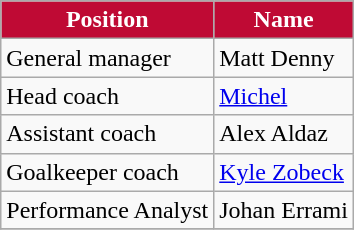<table class="wikitable sortable">
<tr>
<th style="background:#BF0A34; color:#FFFFFF;" scope="col">Position</th>
<th style="background:#BF0A34; color:#FFFFFF;" scope="col">Name</th>
</tr>
<tr>
<td>General manager</td>
<td> Matt Denny</td>
</tr>
<tr>
<td>Head coach</td>
<td> <a href='#'>Michel</a></td>
</tr>
<tr>
<td>Assistant coach</td>
<td> Alex Aldaz</td>
</tr>
<tr>
<td>Goalkeeper coach</td>
<td> <a href='#'>Kyle Zobeck</a></td>
</tr>
<tr>
<td>Performance Analyst</td>
<td> Johan Errami</td>
</tr>
<tr>
</tr>
</table>
